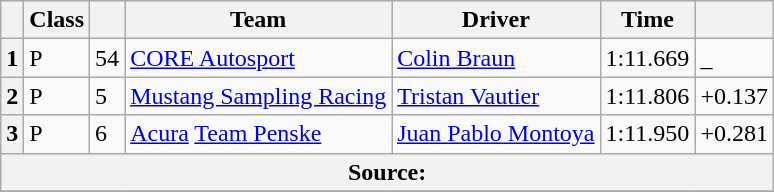<table class="wikitable">
<tr>
<th scope="col"></th>
<th scope="col">Class</th>
<th scope="col"></th>
<th scope="col">Team</th>
<th scope="col">Driver</th>
<th scope="col">Time</th>
<th scope="col"></th>
</tr>
<tr>
<th scope="row">1</th>
<td>P</td>
<td>54</td>
<td><a href='#'>CORE Autosport</a></td>
<td><a href='#'>Colin Braun</a></td>
<td>1:11.669</td>
<td>_</td>
</tr>
<tr>
<th scope="row">2</th>
<td>P</td>
<td>5</td>
<td><a href='#'>Mustang Sampling Racing</a></td>
<td><a href='#'>Tristan Vautier</a></td>
<td>1:11.806</td>
<td>+0.137</td>
</tr>
<tr>
<th scope="row">3</th>
<td>P</td>
<td>6</td>
<td><a href='#'>Acura</a> <a href='#'>Team Penske</a></td>
<td><a href='#'>Juan Pablo Montoya</a></td>
<td>1:11.950</td>
<td>+0.281</td>
</tr>
<tr>
<th colspan="7">Source:</th>
</tr>
<tr>
</tr>
</table>
